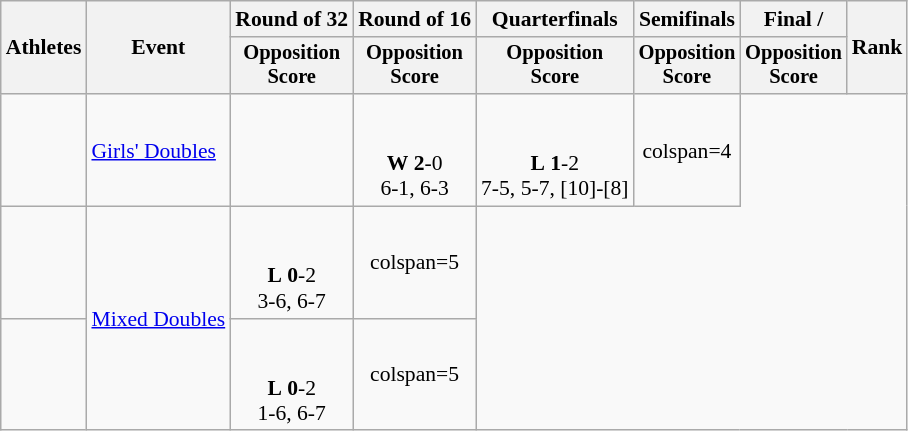<table class=wikitable style="font-size:90%">
<tr>
<th rowspan="2">Athletes</th>
<th rowspan="2">Event</th>
<th>Round of 32</th>
<th>Round of 16</th>
<th>Quarterfinals</th>
<th>Semifinals</th>
<th>Final / </th>
<th rowspan=2>Rank</th>
</tr>
<tr style="font-size:95%">
<th>Opposition<br>Score</th>
<th>Opposition<br>Score</th>
<th>Opposition<br>Score</th>
<th>Opposition<br>Score</th>
<th>Opposition<br>Score</th>
</tr>
<tr align=center>
<td align=left><br></td>
<td align=left><a href='#'>Girls' Doubles</a></td>
<td></td>
<td><br><br><strong>W</strong> <strong>2</strong>-0 <br> 6-1, 6-3</td>
<td><br><br><strong>L</strong> <strong>1</strong>-2 <br> 7-5, 5-7, [10]-[8]</td>
<td>colspan=4 </td>
</tr>
<tr align=center>
<td align=left><br></td>
<td align=left rowspan=2><a href='#'>Mixed Doubles</a></td>
<td><br><br><strong>L</strong> <strong>0</strong>-2 <br> 3-6, 6-7</td>
<td>colspan=5 </td>
</tr>
<tr align=center>
<td align=left><br></td>
<td><br><br><strong>L</strong> <strong>0</strong>-2 <br> 1-6, 6-7</td>
<td>colspan=5 </td>
</tr>
</table>
